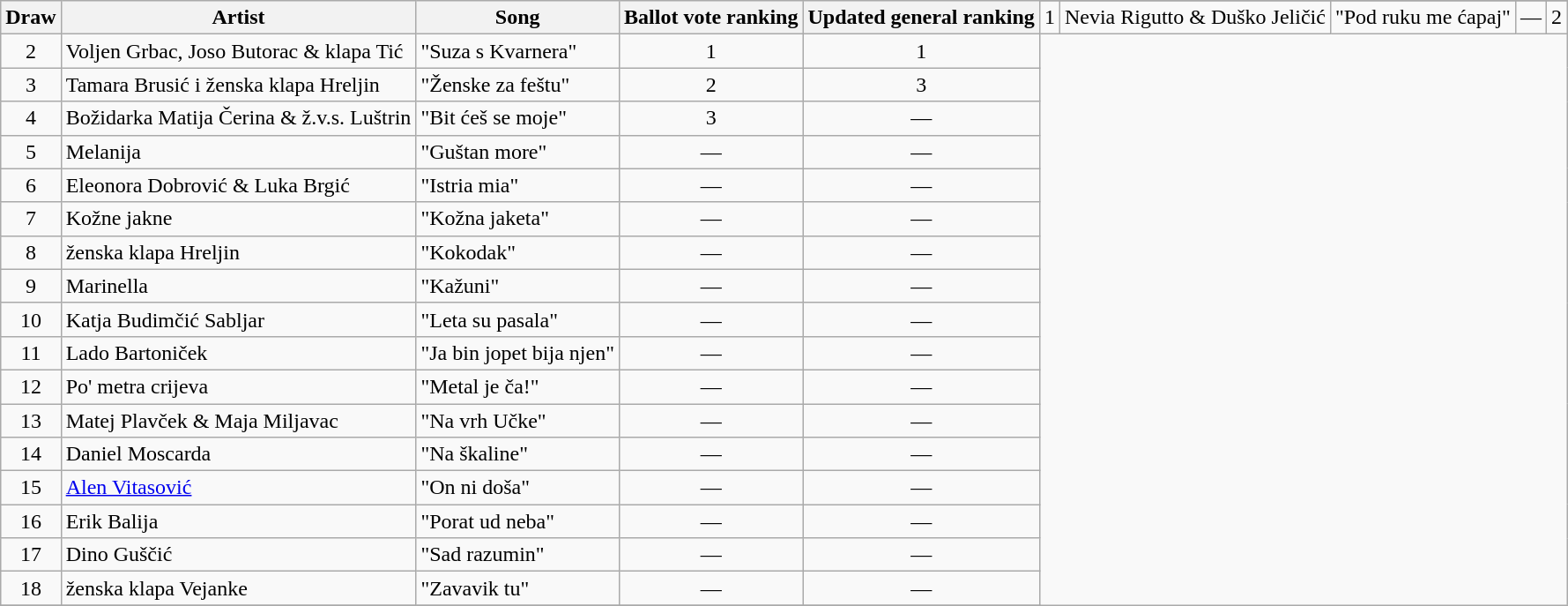<table class="wikitable sortable">
<tr>
<th rowspan="2">Draw</th>
<th rowspan="2">Artist</th>
<th rowspan="2">Song</th>
<th rowspan="2">Ballot vote ranking</th>
<th rowspan="2">Updated general ranking</th>
</tr>
<tr>
<td align="center">1</td>
<td>Nevia Rigutto & Duško Jeličić</td>
<td>"Pod ruku me ćapaj"</td>
<td align="center">—</td>
<td align="center">2</td>
</tr>
<tr>
<td align="center">2</td>
<td>Voljen Grbac, Joso Butorac & klapa Tić</td>
<td>"Suza s Kvarnera"</td>
<td align="center">1</td>
<td align="center">1</td>
</tr>
<tr>
<td align="center">3</td>
<td>Tamara Brusić i ženska klapa Hreljin</td>
<td>"Ženske za feštu"</td>
<td align="center">2</td>
<td align="center">3</td>
</tr>
<tr>
<td align="center">4</td>
<td>Božidarka Matija Čerina & ž.v.s. Luštrin</td>
<td>"Bit ćeš se moje"</td>
<td align="center">3</td>
<td align="center">—</td>
</tr>
<tr>
<td align="center">5</td>
<td>Melanija</td>
<td>"Guštan more"</td>
<td align="center">—</td>
<td align="center">—</td>
</tr>
<tr>
<td align="center">6</td>
<td>Eleonora Dobrović & Luka Brgić</td>
<td>"Istria mia"</td>
<td align="center">—</td>
<td align="center">—</td>
</tr>
<tr>
<td align="center">7</td>
<td>Kožne jakne</td>
<td>"Kožna jaketa"</td>
<td align="center">—</td>
<td align="center">—</td>
</tr>
<tr>
<td align="center">8</td>
<td>ženska klapa Hreljin</td>
<td>"Kokodak"</td>
<td align="center">—</td>
<td align="center">—</td>
</tr>
<tr>
<td align="center">9</td>
<td>Marinella</td>
<td>"Kažuni"</td>
<td align="center">—</td>
<td align="center">—</td>
</tr>
<tr>
<td align="center">10</td>
<td>Katja Budimčić Sabljar</td>
<td>"Leta su pasala"</td>
<td align="center">—</td>
<td align="center">—</td>
</tr>
<tr>
<td align="center">11</td>
<td>Lado Bartoniček</td>
<td>"Ja bin jopet bija njen"</td>
<td align="center">—</td>
<td align="center">—</td>
</tr>
<tr>
<td align="center">12</td>
<td>Po' metra crijeva</td>
<td>"Metal je ča!"</td>
<td align="center">—</td>
<td align="center">—</td>
</tr>
<tr>
<td align="center">13</td>
<td>Matej Plavček & Maja Miljavac</td>
<td>"Na vrh Učke"</td>
<td align="center">—</td>
<td align="center">—</td>
</tr>
<tr>
<td align="center">14</td>
<td>Daniel Moscarda</td>
<td>"Na škaline"</td>
<td align="center">—</td>
<td align="center">—</td>
</tr>
<tr>
<td align="center">15</td>
<td><a href='#'>Alen Vitasović</a></td>
<td>"On ni doša"</td>
<td align="center">—</td>
<td align="center">—</td>
</tr>
<tr>
<td align="center">16</td>
<td>Erik Balija</td>
<td>"Porat ud neba"</td>
<td align="center">—</td>
<td align="center">—</td>
</tr>
<tr>
<td align="center">17</td>
<td>Dino Guščić</td>
<td>"Sad razumin"</td>
<td align="center">—</td>
<td align="center">—</td>
</tr>
<tr>
<td align="center">18</td>
<td>ženska klapa Vejanke</td>
<td>"Zavavik tu"</td>
<td align="center">—</td>
<td align="center">—</td>
</tr>
<tr>
</tr>
</table>
